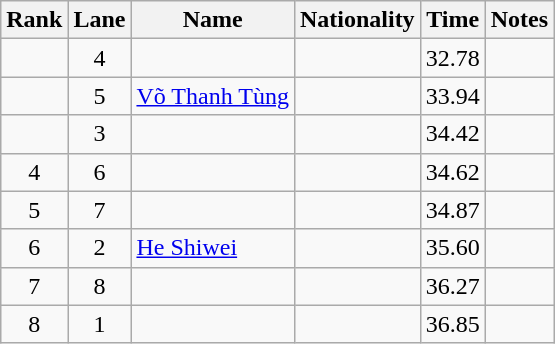<table class="wikitable sortable" style="text-align:center">
<tr>
<th>Rank</th>
<th>Lane</th>
<th>Name</th>
<th>Nationality</th>
<th>Time</th>
<th>Notes</th>
</tr>
<tr>
<td></td>
<td>4</td>
<td align=left></td>
<td align=left></td>
<td>32.78</td>
<td></td>
</tr>
<tr>
<td></td>
<td>5</td>
<td align=left><a href='#'>Võ Thanh Tùng</a></td>
<td align=left></td>
<td>33.94</td>
<td></td>
</tr>
<tr>
<td></td>
<td>3</td>
<td align=left></td>
<td align=left></td>
<td>34.42</td>
<td></td>
</tr>
<tr>
<td>4</td>
<td>6</td>
<td align=left></td>
<td align=left></td>
<td>34.62</td>
<td></td>
</tr>
<tr>
<td>5</td>
<td>7</td>
<td align=left></td>
<td align=left></td>
<td>34.87</td>
<td></td>
</tr>
<tr>
<td>6</td>
<td>2</td>
<td align=left><a href='#'>He Shiwei</a></td>
<td align=left></td>
<td>35.60</td>
<td></td>
</tr>
<tr>
<td>7</td>
<td>8</td>
<td align=left></td>
<td align=left></td>
<td>36.27</td>
<td></td>
</tr>
<tr>
<td>8</td>
<td>1</td>
<td align=left></td>
<td align=left></td>
<td>36.85</td>
<td></td>
</tr>
</table>
